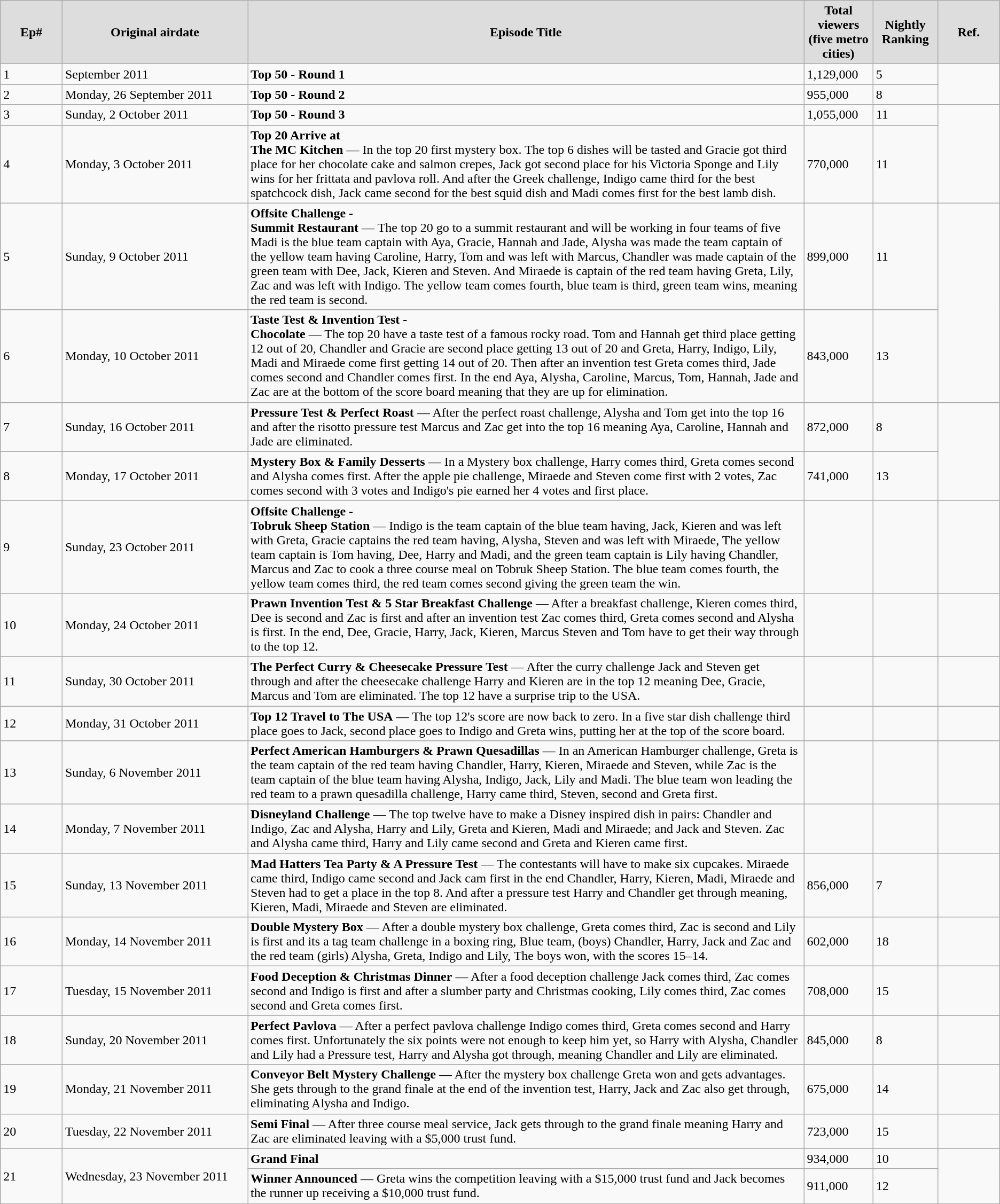<table class="wikitable">
<tr>
<th style="background:#ddd; width:5%;">Ep#</th>
<th style="background:#ddd; width:15%;">Original airdate</th>
<th style="background:#ddd; width:45%;">Episode Title</th>
<th style="background:#ddd; width:5%;">Total viewers (five metro cities)</th>
<th style="background:#ddd; width:5%;">Nightly Ranking</th>
<th style="background:#ddd; width:5%;">Ref.</th>
</tr>
<tr>
<td style="width:05%;">1</td>
<td> September 2011</td>
<td><strong>Top 50 - Round 1</strong></td>
<td>1,129,000</td>
<td>5</td>
<td rowspan="2"></td>
</tr>
<tr>
<td style="width:05%;">2</td>
<td>Monday, 26 September 2011</td>
<td><strong>Top 50 - Round 2</strong></td>
<td>955,000</td>
<td>8</td>
</tr>
<tr>
<td style="width:05%;">3</td>
<td>Sunday, 2 October 2011</td>
<td><strong>Top 50 - Round 3</strong></td>
<td>1,055,000</td>
<td>11</td>
<td rowspan="2"></td>
</tr>
<tr>
<td style="width:05%;">4</td>
<td>Monday, 3 October 2011</td>
<td><strong>Top 20 Arrive at<br>The MC Kitchen</strong> — In the top 20 first mystery box. The top 6 dishes will be tasted and Gracie got third place for her chocolate cake and salmon crepes, Jack got second place for his Victoria Sponge and Lily wins for her frittata and pavlova roll. And after the Greek challenge, Indigo came third for the best spatchcock dish, Jack came second for the best squid dish and Madi comes first for the best lamb dish.</td>
<td>770,000</td>
<td>11</td>
</tr>
<tr>
<td style="width:05%;">5</td>
<td>Sunday, 9 October 2011</td>
<td><strong>Offsite Challenge -<br>Summit Restaurant</strong> — The top 20 go to a summit restaurant and will be working in four teams of five Madi is the blue team captain with Aya, Gracie, Hannah and Jade, Alysha was made the team captain of the yellow team having Caroline, Harry, Tom and was left with Marcus, Chandler was made captain of the green team with Dee, Jack, Kieren and Steven. And Miraede is captain of the red team having Greta, Lily, Zac and was left with Indigo. The yellow team comes fourth, blue team is third, green team wins, meaning the red team is second.</td>
<td>899,000</td>
<td>11</td>
<td rowspan="2"></td>
</tr>
<tr>
<td style="width:05%;">6</td>
<td>Monday, 10 October 2011</td>
<td><strong>Taste Test & Invention Test -<br>Chocolate</strong> — The top 20 have a taste test of a famous rocky road. Tom and Hannah get third place getting 12 out of 20, Chandler and Gracie are second place getting 13 out of 20 and Greta, Harry, Indigo, Lily, Madi and Miraede come first getting 14 out of 20. Then after an invention test Greta comes third, Jade comes second and Chandler comes first. In the end Aya, Alysha, Caroline, Marcus, Tom, Hannah, Jade and Zac are at the bottom of the score board meaning that they are up for elimination.</td>
<td>843,000</td>
<td>13</td>
</tr>
<tr>
<td style="width:05%;">7</td>
<td>Sunday, 16 October 2011</td>
<td><strong>Pressure Test & Perfect Roast</strong> — After the perfect roast challenge, Alysha and Tom get into the top 16 and after the risotto pressure test Marcus and Zac get into the top 16 meaning Aya, Caroline, Hannah and Jade are eliminated.</td>
<td>872,000</td>
<td>8</td>
<td rowspan="2"></td>
</tr>
<tr>
<td style="width:05%;">8</td>
<td>Monday, 17 October 2011</td>
<td><strong>Mystery Box & Family Desserts</strong> — In a Mystery box challenge, Harry comes third, Greta comes second and Alysha comes first. After the apple pie challenge, Miraede and Steven come first with 2 votes, Zac comes second with 3 votes and Indigo's pie earned her 4 votes and first place.</td>
<td>741,000</td>
<td>13</td>
</tr>
<tr>
<td style="width:05%;">9</td>
<td>Sunday, 23 October 2011</td>
<td><strong>Offsite Challenge -<br>Tobruk Sheep Station</strong> — Indigo is the team captain of the blue team having, Jack, Kieren and was left with Greta, Gracie captains the red team having, Alysha, Steven and was left with Miraede, The yellow team captain is Tom having, Dee, Harry and Madi, and the green team captain is Lily having Chandler, Marcus and Zac to cook a three course meal on Tobruk Sheep Station. The blue team comes fourth, the yellow team comes third, the red team comes second giving the green team the win.</td>
<td></td>
<td></td>
<td></td>
</tr>
<tr>
<td style="width:05%;">10</td>
<td>Monday, 24 October 2011</td>
<td><strong>Prawn Invention Test & 5 Star Breakfast Challenge</strong> — After a breakfast challenge, Kieren comes third, Dee is second and Zac is first and after an invention test Zac comes third, Greta comes second and Alysha is first. In the end, Dee, Gracie, Harry, Jack, Kieren, Marcus Steven and Tom have to get their way through to the top 12.</td>
<td></td>
<td></td>
<td></td>
</tr>
<tr>
<td style="width:05%;">11</td>
<td>Sunday, 30 October 2011</td>
<td><strong>The Perfect Curry & Cheesecake Pressure Test</strong> — After the curry challenge Jack and Steven get through and after the cheesecake challenge Harry and Kieren are in the top 12 meaning Dee, Gracie, Marcus and Tom are eliminated. The top 12 have a surprise trip to the  USA.</td>
<td></td>
<td></td>
<td></td>
</tr>
<tr>
<td style="width:05%;">12</td>
<td>Monday, 31 October 2011</td>
<td><strong>Top 12 Travel to The USA</strong> — The top 12's score are now back to zero. In a five star dish challenge third place goes to Jack, second place goes to Indigo and Greta wins, putting her at the top of the score board.</td>
<td></td>
<td></td>
<td></td>
</tr>
<tr>
<td style="width:05%;">13</td>
<td>Sunday, 6 November 2011</td>
<td><strong>Perfect American Hamburgers & Prawn Quesadillas</strong> — In an American Hamburger challenge, Greta is the team captain of the red team having Chandler, Harry, Kieren, Miraede and Steven, while Zac is the team captain of the blue team having Alysha, Indigo, Jack, Lily and Madi. The blue team won leading the red team to a prawn quesadilla challenge, Harry came third, Steven, second and Greta first.</td>
<td></td>
<td></td>
<td></td>
</tr>
<tr>
<td style="width:05%;">14</td>
<td>Monday, 7 November 2011</td>
<td><strong>Disneyland Challenge</strong> — The top twelve have to make a Disney inspired dish in pairs: Chandler and Indigo, Zac and Alysha, Harry and Lily, Greta and Kieren, Madi and Miraede; and Jack and Steven. Zac and Alysha came third, Harry and Lily came second and Greta and Kieren came first.</td>
<td></td>
<td></td>
<td></td>
</tr>
<tr>
<td style="width:05%;">15</td>
<td>Sunday, 13 November 2011</td>
<td><strong>Mad Hatters Tea Party & A Pressure Test</strong> — The contestants will have to make six cupcakes. Miraede came third, Indigo came second and Jack cam first in the end Chandler, Harry, Kieren, Madi, Miraede and Steven had to get a place in the top 8. And after a pressure test Harry and Chandler get through meaning, Kieren, Madi, Miraede and Steven are eliminated.</td>
<td>856,000</td>
<td>7</td>
<td></td>
</tr>
<tr>
<td style="width:05%;">16</td>
<td>Monday, 14 November 2011</td>
<td><strong>Double Mystery Box</strong> — After a double mystery box challenge, Greta comes third, Zac is second and Lily is first and its a tag team challenge in a boxing ring, Blue team, (boys) Chandler, Harry, Jack and Zac and the red team (girls) Alysha, Greta, Indigo and Lily, The boys won, with the scores 15–14.</td>
<td>602,000</td>
<td>18</td>
<td></td>
</tr>
<tr>
<td style="width:05%;">17</td>
<td>Tuesday, 15 November 2011</td>
<td><strong>Food Deception & Christmas Dinner</strong> — After a food deception challenge Jack comes third, Zac comes second and Indigo is first and after a slumber party and Christmas cooking, Lily comes third, Zac comes second and Greta comes first.</td>
<td>708,000</td>
<td>15</td>
<td></td>
</tr>
<tr>
<td style="width:05%;">18</td>
<td>Sunday, 20 November 2011</td>
<td><strong>Perfect Pavlova</strong> — After a perfect pavlova challenge Indigo comes third, Greta comes second and Harry comes first. Unfortunately the six points were not enough to keep him yet, so Harry with Alysha, Chandler and Lily had a Pressure test, Harry and Alysha got through, meaning Chandler and Lily are eliminated.</td>
<td>845,000</td>
<td>8</td>
<td></td>
</tr>
<tr>
<td style="width:05%;">19</td>
<td>Monday, 21 November 2011</td>
<td><strong>Conveyor Belt Mystery Challenge</strong> — After the mystery box challenge Greta won and gets advantages. She gets through to the grand finale at the end of the invention test, Harry, Jack and Zac also get through, eliminating Alysha and Indigo.</td>
<td>675,000</td>
<td>14</td>
<td></td>
</tr>
<tr>
<td style="width:05%;">20</td>
<td>Tuesday, 22 November 2011</td>
<td><strong>Semi Final</strong> — After three course meal service, Jack gets through to the grand finale meaning Harry and Zac are eliminated leaving with a $5,000 trust fund.</td>
<td>723,000</td>
<td>15</td>
<td></td>
</tr>
<tr>
<td rowspan="2" style="width:05%;">21</td>
<td rowspan="2">Wednesday, 23 November 2011</td>
<td><strong>Grand Final</strong></td>
<td>934,000</td>
<td>10</td>
<td rowspan="2"></td>
</tr>
<tr>
<td><strong>Winner Announced</strong> — Greta wins the competition leaving with a $15,000 trust fund and Jack becomes the runner up receiving a $10,000 trust fund.</td>
<td>911,000</td>
<td>12</td>
</tr>
</table>
